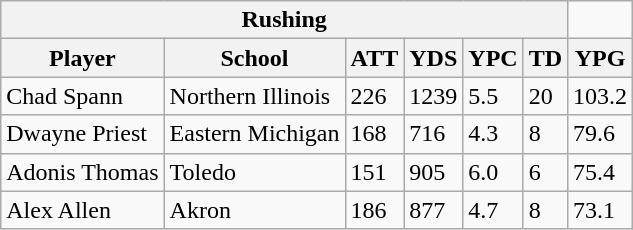<table class="wikitable">
<tr>
<th colspan="6" style="text-align:center;">Rushing</th>
</tr>
<tr>
<th>Player</th>
<th>School</th>
<th>ATT</th>
<th>YDS</th>
<th>YPC</th>
<th>TD</th>
<th>YPG</th>
</tr>
<tr>
<td>Chad Spann</td>
<td>Northern Illinois</td>
<td>226</td>
<td>1239</td>
<td>5.5</td>
<td>20</td>
<td>103.2</td>
</tr>
<tr>
<td>Dwayne Priest</td>
<td>Eastern Michigan</td>
<td>168</td>
<td>716</td>
<td>4.3</td>
<td>8</td>
<td>79.6</td>
</tr>
<tr>
<td>Adonis Thomas</td>
<td>Toledo</td>
<td>151</td>
<td>905</td>
<td>6.0</td>
<td>6</td>
<td>75.4</td>
</tr>
<tr>
<td>Alex Allen</td>
<td>Akron</td>
<td>186</td>
<td>877</td>
<td>4.7</td>
<td>8</td>
<td>73.1</td>
</tr>
</table>
